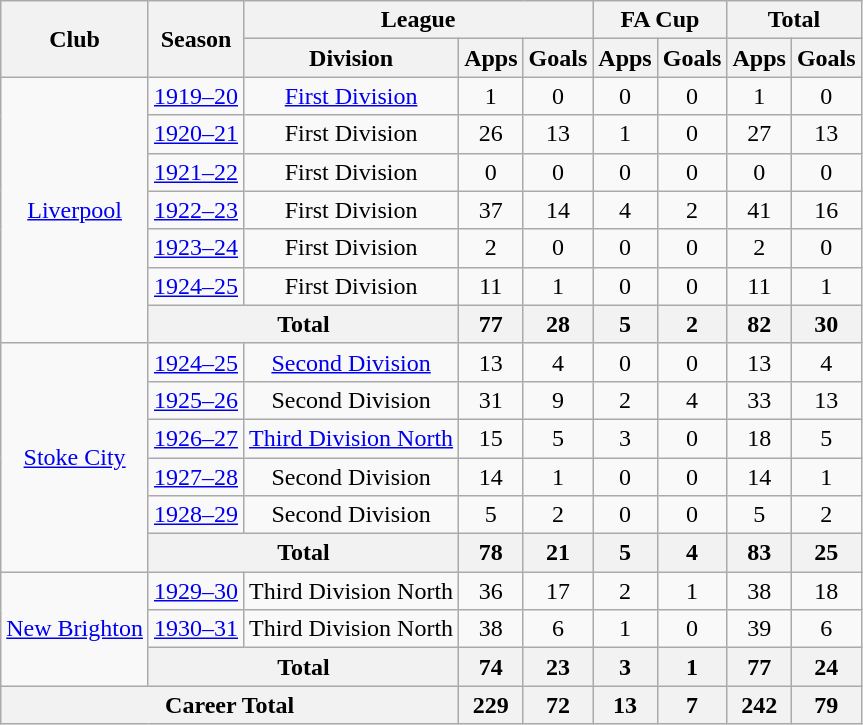<table class="wikitable" style="text-align: center;">
<tr>
<th rowspan="2">Club</th>
<th rowspan="2">Season</th>
<th colspan="3">League</th>
<th colspan="2">FA Cup</th>
<th colspan="2">Total</th>
</tr>
<tr>
<th>Division</th>
<th>Apps</th>
<th>Goals</th>
<th>Apps</th>
<th>Goals</th>
<th>Apps</th>
<th>Goals</th>
</tr>
<tr>
<td rowspan="7"><a href='#'>Liverpool</a></td>
<td><a href='#'>1919–20</a></td>
<td><a href='#'>First Division</a></td>
<td>1</td>
<td>0</td>
<td>0</td>
<td>0</td>
<td>1</td>
<td>0</td>
</tr>
<tr>
<td><a href='#'>1920–21</a></td>
<td>First Division</td>
<td>26</td>
<td>13</td>
<td>1</td>
<td>0</td>
<td>27</td>
<td>13</td>
</tr>
<tr>
<td><a href='#'>1921–22</a></td>
<td>First Division</td>
<td>0</td>
<td>0</td>
<td>0</td>
<td>0</td>
<td>0</td>
<td>0</td>
</tr>
<tr>
<td><a href='#'>1922–23</a></td>
<td>First Division</td>
<td>37</td>
<td>14</td>
<td>4</td>
<td>2</td>
<td>41</td>
<td>16</td>
</tr>
<tr>
<td><a href='#'>1923–24</a></td>
<td>First Division</td>
<td>2</td>
<td>0</td>
<td>0</td>
<td>0</td>
<td>2</td>
<td>0</td>
</tr>
<tr>
<td><a href='#'>1924–25</a></td>
<td>First Division</td>
<td>11</td>
<td>1</td>
<td>0</td>
<td>0</td>
<td>11</td>
<td>1</td>
</tr>
<tr>
<th colspan="2">Total</th>
<th>77</th>
<th>28</th>
<th>5</th>
<th>2</th>
<th>82</th>
<th>30</th>
</tr>
<tr>
<td rowspan="6"><a href='#'>Stoke City</a></td>
<td><a href='#'>1924–25</a></td>
<td><a href='#'>Second Division</a></td>
<td>13</td>
<td>4</td>
<td>0</td>
<td>0</td>
<td>13</td>
<td>4</td>
</tr>
<tr>
<td><a href='#'>1925–26</a></td>
<td>Second Division</td>
<td>31</td>
<td>9</td>
<td>2</td>
<td>4</td>
<td>33</td>
<td>13</td>
</tr>
<tr>
<td><a href='#'>1926–27</a></td>
<td><a href='#'>Third Division North</a></td>
<td>15</td>
<td>5</td>
<td>3</td>
<td>0</td>
<td>18</td>
<td>5</td>
</tr>
<tr>
<td><a href='#'>1927–28</a></td>
<td>Second Division</td>
<td>14</td>
<td>1</td>
<td>0</td>
<td>0</td>
<td>14</td>
<td>1</td>
</tr>
<tr>
<td><a href='#'>1928–29</a></td>
<td>Second Division</td>
<td>5</td>
<td>2</td>
<td>0</td>
<td>0</td>
<td>5</td>
<td>2</td>
</tr>
<tr>
<th colspan="2">Total</th>
<th>78</th>
<th>21</th>
<th>5</th>
<th>4</th>
<th>83</th>
<th>25</th>
</tr>
<tr>
<td rowspan="3"><a href='#'>New Brighton</a></td>
<td><a href='#'>1929–30</a></td>
<td>Third Division North</td>
<td>36</td>
<td>17</td>
<td>2</td>
<td>1</td>
<td>38</td>
<td>18</td>
</tr>
<tr>
<td><a href='#'>1930–31</a></td>
<td>Third Division North</td>
<td>38</td>
<td>6</td>
<td>1</td>
<td>0</td>
<td>39</td>
<td>6</td>
</tr>
<tr>
<th colspan="2">Total</th>
<th>74</th>
<th>23</th>
<th>3</th>
<th>1</th>
<th>77</th>
<th>24</th>
</tr>
<tr>
<th colspan="3">Career Total</th>
<th>229</th>
<th>72</th>
<th>13</th>
<th>7</th>
<th>242</th>
<th>79</th>
</tr>
</table>
